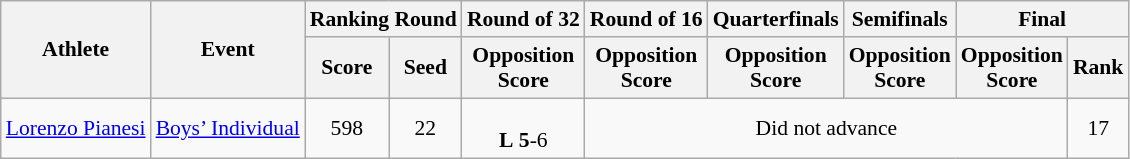<table class="wikitable" border="1" style="font-size:90%">
<tr>
<th rowspan=2>Athlete</th>
<th rowspan=2>Event</th>
<th colspan=2>Ranking Round</th>
<th>Round of 32</th>
<th>Round of 16</th>
<th>Quarterfinals</th>
<th>Semifinals</th>
<th colspan=2>Final</th>
</tr>
<tr>
<th>Score</th>
<th>Seed</th>
<th>Opposition<br>Score</th>
<th>Opposition<br>Score</th>
<th>Opposition<br>Score</th>
<th>Opposition<br>Score</th>
<th>Opposition<br>Score</th>
<th>Rank</th>
</tr>
<tr>
<td><a href='#'>Lorenzo Pianesi</a></td>
<td><a href='#'>Boys’ Individual</a></td>
<td align=center>598</td>
<td align=center>22</td>
<td align=center> <br> <strong>L</strong> <strong>5</strong>-6</td>
<td colspan=4 align=center>Did not advance</td>
<td align=center>17</td>
</tr>
</table>
